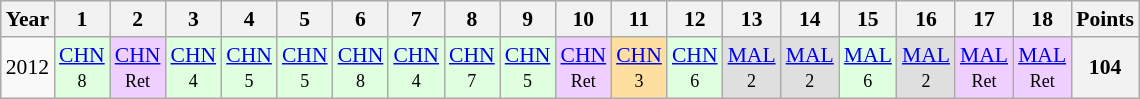<table class="wikitable" style="text-align:center; font-size:90%">
<tr>
<th>Year</th>
<th>1</th>
<th>2</th>
<th>3</th>
<th>4</th>
<th>5</th>
<th>6</th>
<th>7</th>
<th>8</th>
<th>9</th>
<th>10</th>
<th>11</th>
<th>12</th>
<th>13</th>
<th>14</th>
<th>15</th>
<th>16</th>
<th>17</th>
<th>18</th>
<th>Points</th>
</tr>
<tr>
<td>2012</td>
<td bgcolor=dfffdf><a href='#'>CHN</a><br><small>8</small></td>
<td bgcolor=efcfff><a href='#'>CHN</a><br><small>Ret</small></td>
<td bgcolor=dfffdf><a href='#'>CHN</a><br><small>4</small></td>
<td bgcolor=dfffdf><a href='#'>CHN</a><br><small>5</small></td>
<td bgcolor=dfffdf><a href='#'>CHN</a><br><small>5</small></td>
<td bgcolor=dfffdf><a href='#'>CHN</a><br><small>8</small></td>
<td bgcolor=dfffdf><a href='#'>CHN</a><br><small>4</small></td>
<td bgcolor=dfffdf><a href='#'>CHN</a><br><small>7</small></td>
<td bgcolor=dfffdf><a href='#'>CHN</a><br><small>5</small></td>
<td bgcolor=efcfff><a href='#'>CHN</a><br><small>Ret</small></td>
<td bgcolor=ffdf9f><a href='#'>CHN</a><br><small>3</small></td>
<td bgcolor=dfffdf><a href='#'>CHN</a><br><small>6</small></td>
<td bgcolor=dfdfdf><a href='#'>MAL</a><br><small>2</small></td>
<td bgcolor=dfdfdf><a href='#'>MAL</a><br><small>2</small></td>
<td bgcolor=dfffdf><a href='#'>MAL</a><br><small>6</small></td>
<td bgcolor=dfdfdf><a href='#'>MAL</a><br><small>2</small></td>
<td bgcolor=efcfff><a href='#'>MAL</a><br><small>Ret</small></td>
<td bgcolor=efcfff><a href='#'>MAL</a><br><small>Ret</small></td>
<th>104</th>
</tr>
</table>
